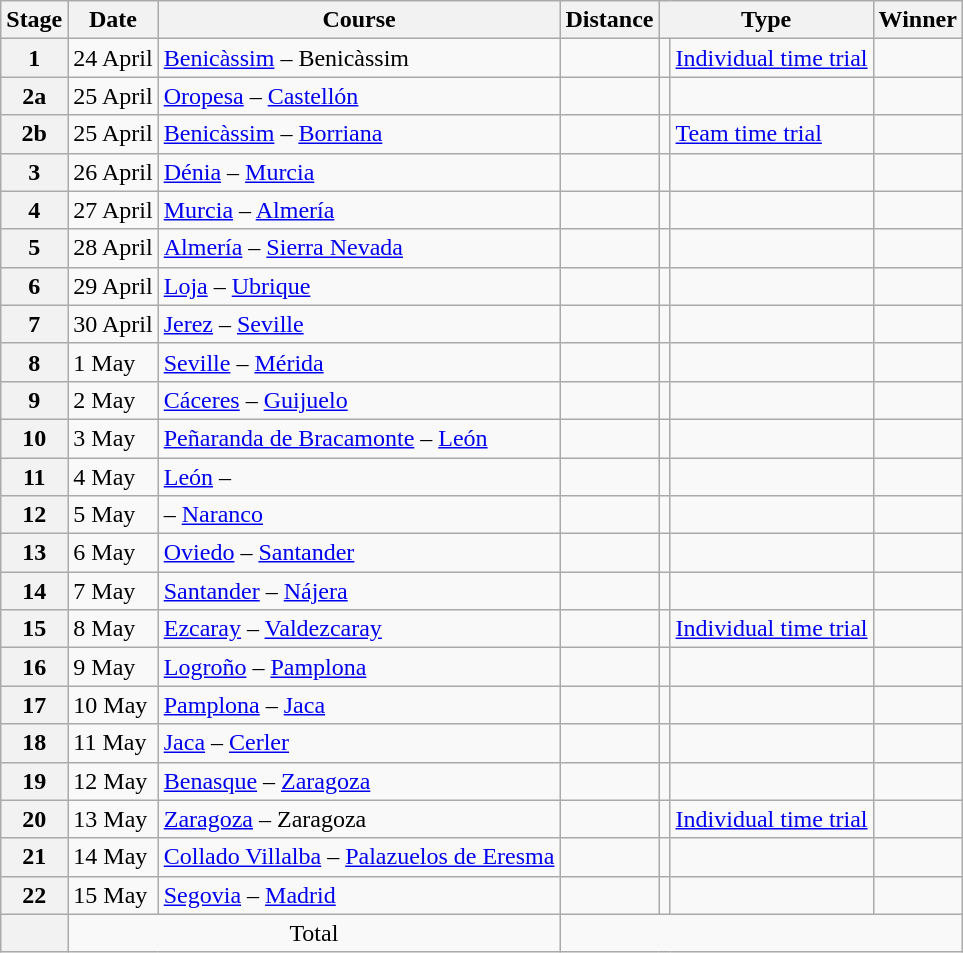<table class="wikitable">
<tr>
<th scope="col">Stage</th>
<th scope="col">Date</th>
<th scope="col">Course</th>
<th scope="col">Distance</th>
<th scope="col" colspan="2">Type</th>
<th scope="col">Winner</th>
</tr>
<tr>
<th scope="row">1</th>
<td>24 April</td>
<td><a href='#'>Benicàssim</a> – Benicàssim</td>
<td style="text-align:center;"></td>
<td></td>
<td><a href='#'>Individual time trial</a></td>
<td></td>
</tr>
<tr>
<th scope="row">2a</th>
<td>25 April</td>
<td><a href='#'>Oropesa</a> – <a href='#'>Castellón</a></td>
<td style="text-align:center;"></td>
<td></td>
<td></td>
<td></td>
</tr>
<tr>
<th scope="row">2b</th>
<td>25 April</td>
<td><a href='#'>Benicàssim</a> – <a href='#'>Borriana</a></td>
<td style="text-align:center;"></td>
<td></td>
<td><a href='#'>Team time trial</a></td>
<td></td>
</tr>
<tr>
<th scope="row">3</th>
<td>26 April</td>
<td><a href='#'>Dénia</a> – <a href='#'>Murcia</a></td>
<td style="text-align:center;"></td>
<td></td>
<td></td>
<td></td>
</tr>
<tr>
<th scope="row">4</th>
<td>27 April</td>
<td><a href='#'>Murcia</a> – <a href='#'>Almería</a></td>
<td style="text-align:center;"></td>
<td></td>
<td></td>
<td></td>
</tr>
<tr>
<th scope="row">5</th>
<td>28 April</td>
<td><a href='#'>Almería</a> – <a href='#'>Sierra Nevada</a></td>
<td style="text-align:center;"></td>
<td></td>
<td></td>
<td></td>
</tr>
<tr>
<th scope="row">6</th>
<td>29 April</td>
<td><a href='#'>Loja</a> – <a href='#'>Ubrique</a></td>
<td style="text-align:center;"></td>
<td></td>
<td></td>
<td></td>
</tr>
<tr>
<th scope="row">7</th>
<td>30 April</td>
<td><a href='#'>Jerez</a> – <a href='#'>Seville</a></td>
<td style="text-align:center;"></td>
<td></td>
<td></td>
<td></td>
</tr>
<tr>
<th scope="row">8</th>
<td>1 May</td>
<td><a href='#'>Seville</a> – <a href='#'>Mérida</a></td>
<td style="text-align:center;"></td>
<td></td>
<td></td>
<td></td>
</tr>
<tr>
<th scope="row">9</th>
<td>2 May</td>
<td><a href='#'>Cáceres</a> – <a href='#'>Guijuelo</a></td>
<td style="text-align:center;"></td>
<td></td>
<td></td>
<td></td>
</tr>
<tr>
<th scope="row">10</th>
<td>3 May</td>
<td><a href='#'>Peñaranda de Bracamonte</a> – <a href='#'>León</a></td>
<td style="text-align:center;"></td>
<td></td>
<td></td>
<td></td>
</tr>
<tr>
<th scope="row">11</th>
<td>4 May</td>
<td><a href='#'>León</a> – </td>
<td style="text-align:center;"></td>
<td></td>
<td></td>
<td></td>
</tr>
<tr>
<th scope="row">12</th>
<td>5 May</td>
<td> – <a href='#'>Naranco</a></td>
<td style="text-align:center;"></td>
<td></td>
<td></td>
<td></td>
</tr>
<tr>
<th scope="row">13</th>
<td>6 May</td>
<td><a href='#'>Oviedo</a> – <a href='#'>Santander</a></td>
<td style="text-align:center;"></td>
<td></td>
<td></td>
<td></td>
</tr>
<tr>
<th scope="row">14</th>
<td>7 May</td>
<td><a href='#'>Santander</a> – <a href='#'>Nájera</a></td>
<td style="text-align:center;"></td>
<td></td>
<td></td>
<td></td>
</tr>
<tr>
<th scope="row">15</th>
<td>8 May</td>
<td><a href='#'>Ezcaray</a> – <a href='#'>Valdezcaray</a></td>
<td style="text-align:center;"></td>
<td></td>
<td><a href='#'>Individual time trial</a></td>
<td></td>
</tr>
<tr>
<th scope="row">16</th>
<td>9 May</td>
<td><a href='#'>Logroño</a> – <a href='#'>Pamplona</a></td>
<td style="text-align:center;"></td>
<td></td>
<td></td>
<td></td>
</tr>
<tr>
<th scope="row">17</th>
<td>10 May</td>
<td><a href='#'>Pamplona</a> – <a href='#'>Jaca</a></td>
<td style="text-align:center;"></td>
<td></td>
<td></td>
<td></td>
</tr>
<tr>
<th scope="row">18</th>
<td>11 May</td>
<td><a href='#'>Jaca</a> – <a href='#'>Cerler</a></td>
<td style="text-align:center;"></td>
<td></td>
<td></td>
<td></td>
</tr>
<tr>
<th scope="row">19</th>
<td>12 May</td>
<td><a href='#'>Benasque</a> – <a href='#'>Zaragoza</a></td>
<td style="text-align:center;"></td>
<td></td>
<td></td>
<td></td>
</tr>
<tr>
<th scope="row">20</th>
<td>13 May</td>
<td><a href='#'>Zaragoza</a> – Zaragoza</td>
<td style="text-align:center;"></td>
<td></td>
<td><a href='#'>Individual time trial</a></td>
<td></td>
</tr>
<tr>
<th scope="row">21</th>
<td>14 May</td>
<td><a href='#'>Collado Villalba</a> – <a href='#'>Palazuelos de Eresma</a></td>
<td style="text-align:center;"></td>
<td></td>
<td></td>
<td></td>
</tr>
<tr>
<th scope="row">22</th>
<td>15 May</td>
<td><a href='#'>Segovia</a> – <a href='#'>Madrid</a></td>
<td style="text-align:center;"></td>
<td></td>
<td></td>
<td></td>
</tr>
<tr>
<th scope="row"></th>
<td colspan="2" style="text-align:center">Total</td>
<td colspan="5" style="text-align:center"></td>
</tr>
</table>
